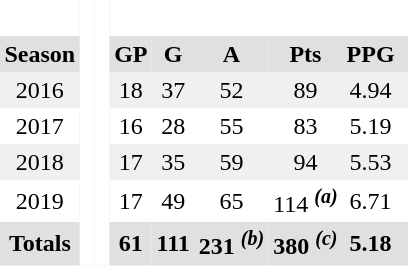<table BORDER="0" CELLPADDING="3" CELLSPACING="0">
<tr ALIGN="center" bgcolor="#e0e0e0">
<th colspan="1" bgcolor="#ffffff"> </th>
<th rowspan="99" bgcolor="#ffffff"> </th>
<th rowspan="99" bgcolor="#ffffff"> </th>
</tr>
<tr ALIGN="center" bgcolor="#e0e0e0">
<th>Season</th>
<th>GP</th>
<th>G</th>
<th>A</th>
<th>Pts</th>
<th>PPG</th>
<th></th>
</tr>
<tr ALIGN="center" bgcolor="#f0f0f0">
<td>2016</td>
<td>18</td>
<td>37</td>
<td>52</td>
<td>89</td>
<td>4.94</td>
<td></td>
</tr>
<tr ALIGN="center">
<td>2017</td>
<td>16</td>
<td>28</td>
<td>55</td>
<td>83</td>
<td>5.19</td>
<td></td>
</tr>
<tr ALIGN="center" bgcolor="#f0f0f0">
<td>2018</td>
<td>17</td>
<td>35</td>
<td>59</td>
<td>94</td>
<td>5.53</td>
<td></td>
</tr>
<tr ALIGN="center">
<td>2019</td>
<td>17</td>
<td>49</td>
<td>65</td>
<td>114 <sup><strong><em>(a)</em></strong></sup></td>
<td>6.71</td>
<td></td>
</tr>
<tr ALIGN="center" bgcolor="#e0e0e0">
<th colspan="1.5">Totals</th>
<th>61</th>
<th>111</th>
<th>231  <sup><strong><em>(b)</em></strong></sup></th>
<th>380  <sup><strong><em>(c)</em></strong></sup></th>
<th>5.18</th>
<th></th>
</tr>
</table>
